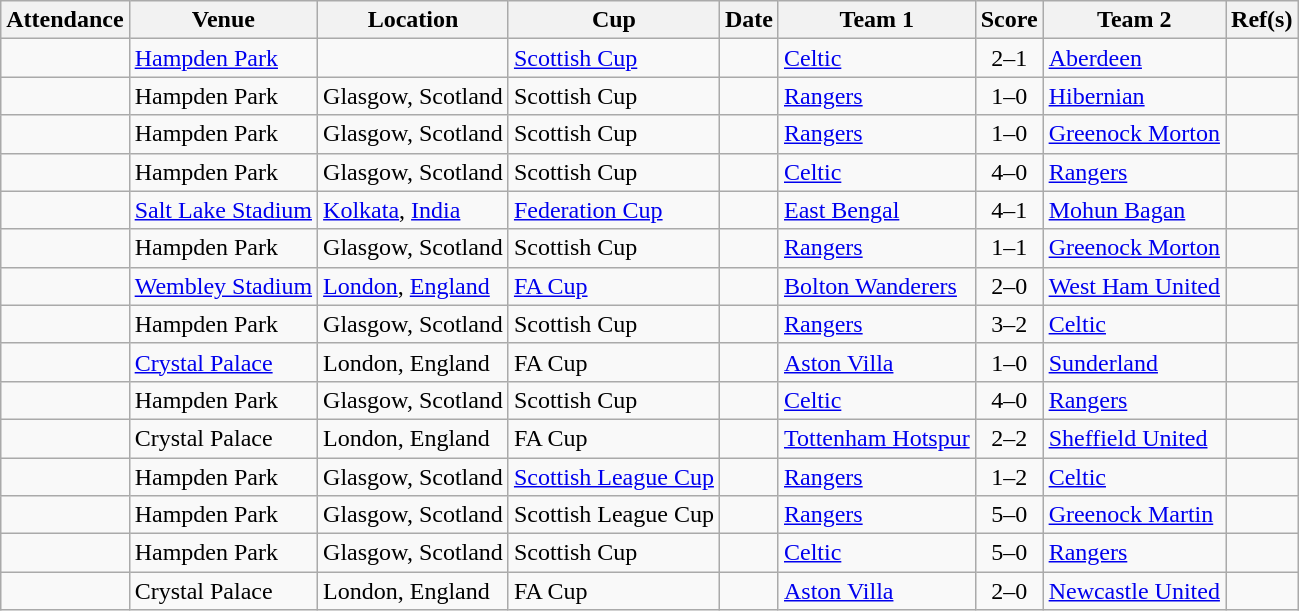<table class="wikitable sortable">
<tr>
<th>Attendance</th>
<th>Venue</th>
<th>Location</th>
<th>Cup</th>
<th>Date</th>
<th>Team 1</th>
<th>Score</th>
<th>Team 2</th>
<th>Ref(s)</th>
</tr>
<tr>
<td align="center"></td>
<td><a href='#'>Hampden Park</a></td>
<td></td>
<td> <a href='#'>Scottish Cup</a></td>
<td></td>
<td><a href='#'>Celtic</a></td>
<td align="center">2–1</td>
<td><a href='#'>Aberdeen</a></td>
<td></td>
</tr>
<tr>
<td align="center"></td>
<td>Hampden Park</td>
<td>Glasgow, Scotland</td>
<td> Scottish Cup</td>
<td></td>
<td><a href='#'>Rangers</a></td>
<td align="center">1–0</td>
<td><a href='#'>Hibernian</a></td>
<td></td>
</tr>
<tr>
<td align="center"></td>
<td>Hampden Park</td>
<td>Glasgow, Scotland</td>
<td> Scottish Cup</td>
<td></td>
<td><a href='#'>Rangers</a></td>
<td align="center">1–0</td>
<td><a href='#'>Greenock Morton</a></td>
<td></td>
</tr>
<tr>
<td align="center"></td>
<td>Hampden Park</td>
<td>Glasgow, Scotland</td>
<td> Scottish Cup</td>
<td></td>
<td><a href='#'>Celtic</a></td>
<td align="center">4–0</td>
<td><a href='#'>Rangers</a></td>
<td></td>
</tr>
<tr>
<td align="center"></td>
<td><a href='#'>Salt Lake Stadium</a></td>
<td><a href='#'>Kolkata</a>, <a href='#'>India</a></td>
<td> <a href='#'>Federation Cup</a></td>
<td></td>
<td><a href='#'>East Bengal</a></td>
<td align="center">4–1</td>
<td><a href='#'>Mohun Bagan</a></td>
<td></td>
</tr>
<tr>
<td align="center"></td>
<td>Hampden Park</td>
<td>Glasgow, Scotland</td>
<td> Scottish Cup</td>
<td></td>
<td><a href='#'>Rangers</a></td>
<td align="center">1–1</td>
<td><a href='#'>Greenock Morton</a></td>
<td></td>
</tr>
<tr>
<td align="center"></td>
<td><a href='#'>Wembley Stadium</a></td>
<td><a href='#'>London</a>, <a href='#'>England</a></td>
<td> <a href='#'>FA Cup</a></td>
<td></td>
<td><a href='#'>Bolton Wanderers</a></td>
<td align="center">2–0</td>
<td><a href='#'>West Ham United</a></td>
<td></td>
</tr>
<tr>
<td align="center"></td>
<td>Hampden Park</td>
<td>Glasgow, Scotland</td>
<td> Scottish Cup</td>
<td></td>
<td><a href='#'>Rangers</a></td>
<td align="center">3–2</td>
<td><a href='#'>Celtic</a></td>
<td></td>
</tr>
<tr>
<td align="center"></td>
<td><a href='#'>Crystal Palace</a></td>
<td>London, England</td>
<td> FA Cup</td>
<td></td>
<td><a href='#'>Aston Villa</a></td>
<td align="center">1–0</td>
<td><a href='#'>Sunderland</a></td>
<td></td>
</tr>
<tr>
<td align="center"></td>
<td>Hampden Park</td>
<td>Glasgow, Scotland</td>
<td> Scottish Cup</td>
<td></td>
<td><a href='#'>Celtic</a></td>
<td align="center">4–0</td>
<td><a href='#'>Rangers</a></td>
<td></td>
</tr>
<tr>
<td align="center"></td>
<td>Crystal Palace</td>
<td>London, England</td>
<td> FA Cup</td>
<td></td>
<td><a href='#'>Tottenham Hotspur</a></td>
<td align="center">2–2</td>
<td><a href='#'>Sheffield United</a></td>
<td></td>
</tr>
<tr>
<td align="center"></td>
<td>Hampden Park</td>
<td>Glasgow, Scotland</td>
<td> <a href='#'>Scottish League Cup</a></td>
<td></td>
<td><a href='#'>Rangers</a></td>
<td align="center">1–2</td>
<td><a href='#'>Celtic</a></td>
<td></td>
</tr>
<tr>
<td align="center"></td>
<td>Hampden Park</td>
<td>Glasgow, Scotland</td>
<td> Scottish League Cup</td>
<td></td>
<td><a href='#'>Rangers</a></td>
<td align="center">5–0</td>
<td><a href='#'>Greenock Martin</a></td>
<td></td>
</tr>
<tr>
<td align="center"></td>
<td>Hampden Park</td>
<td>Glasgow, Scotland</td>
<td> Scottish Cup</td>
<td></td>
<td><a href='#'>Celtic</a></td>
<td align="center">5–0</td>
<td><a href='#'>Rangers</a></td>
<td></td>
</tr>
<tr>
<td align="center"></td>
<td>Crystal Palace</td>
<td>London, England</td>
<td> FA Cup</td>
<td></td>
<td><a href='#'>Aston Villa</a></td>
<td align="center">2–0</td>
<td><a href='#'>Newcastle United</a></td>
<td></td>
</tr>
</table>
